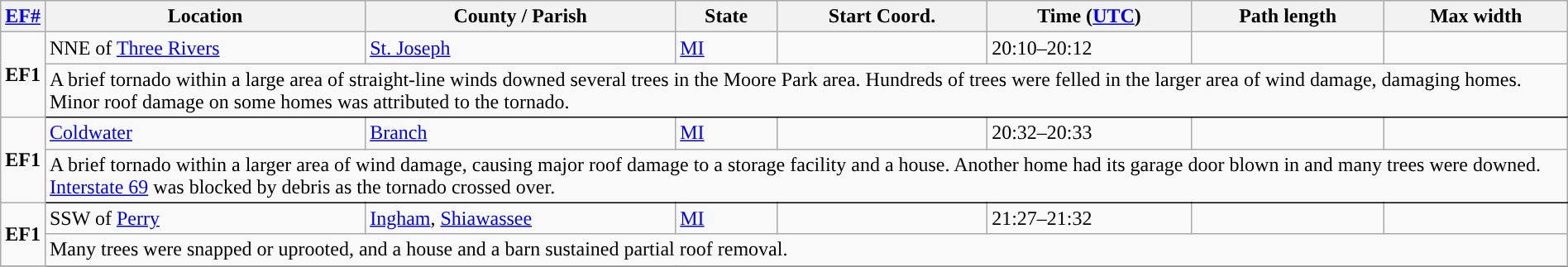<table class="wikitable sortable" style="width:100%;">
<tr>
<th scope="col" width="2%" align="center"><a href='#'>EF#</a></th>
<th scope="col" align="center" class="unsortable">Location</th>
<th scope="col" align="center" class="unsortable">County / Parish</th>
<th scope="col" align="center">State</th>
<th scope="col" align="center" data-sort-type="number">Start Coord.</th>
<th scope="col" align="center" data-sort-type="number">Time (<a href='#'>UTC</a>)</th>
<th scope="col" align="center" data-sort-type="number">Path length</th>
<th scope="col" align="center" data-sort-type="number">Max width</th>
</tr>
<tr>
<td rowspan="2" align="center"><strong>EF1</strong></td>
<td>NNE of <a href='#'>Three Rivers</a></td>
<td><a href='#'>St. Joseph</a></td>
<td><a href='#'>MI</a></td>
<td></td>
<td>20:10–20:12</td>
<td></td>
<td></td>
</tr>
<tr class="expand-child">
<td colspan="8" style=" border-bottom: 1px solid black;">A brief tornado within a large area of straight-line winds downed several trees in the Moore Park area. Hundreds of trees were felled in the larger area of wind damage, damaging homes. Minor roof damage on some homes was attributed to the tornado.</td>
</tr>
<tr>
<td rowspan="2" align="center"><strong>EF1</strong></td>
<td><a href='#'>Coldwater</a></td>
<td><a href='#'>Branch</a></td>
<td><a href='#'>MI</a></td>
<td></td>
<td>20:32–20:33</td>
<td></td>
<td></td>
</tr>
<tr class="expand-child">
<td colspan="8" style=" border-bottom: 1px solid black;">A brief tornado within a larger area of wind damage, causing major roof damage to a storage facility and a house. Another home had its garage door blown in and many trees were downed. <a href='#'>Interstate 69</a> was blocked by debris as the tornado crossed over.</td>
</tr>
<tr>
<td rowspan="2" align="center"><strong>EF1</strong></td>
<td>SSW of <a href='#'>Perry</a></td>
<td><a href='#'>Ingham</a>, <a href='#'>Shiawassee</a></td>
<td><a href='#'>MI</a></td>
<td></td>
<td>21:27–21:32</td>
<td></td>
<td></td>
</tr>
<tr class="expand-child">
<td colspan="8" style=" border-bottom: 1px solid black;">Many trees were snapped or uprooted, and a house and a barn sustained partial roof removal.</td>
</tr>
<tr>
</tr>
</table>
